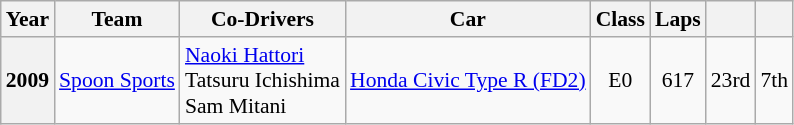<table class="wikitable" style="text-align:center; font-size:90%">
<tr>
<th>Year</th>
<th>Team</th>
<th>Co-Drivers</th>
<th>Car</th>
<th>Class</th>
<th>Laps</th>
<th></th>
<th></th>
</tr>
<tr>
<th>2009</th>
<td align="left"> <a href='#'>Spoon Sports</a></td>
<td align="left"> <a href='#'>Naoki Hattori</a><br> Tatsuru Ichishima<br> Sam Mitani</td>
<td align="left"><a href='#'>Honda Civic Type R (FD2)</a></td>
<td>E0</td>
<td>617</td>
<td>23rd</td>
<td>7th</td>
</tr>
</table>
